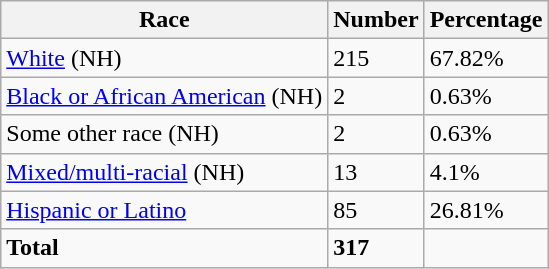<table class="wikitable">
<tr>
<th>Race</th>
<th>Number</th>
<th>Percentage</th>
</tr>
<tr>
<td><a href='#'>White</a> (NH)</td>
<td>215</td>
<td>67.82%</td>
</tr>
<tr>
<td><a href='#'>Black or African American</a> (NH)</td>
<td>2</td>
<td>0.63%</td>
</tr>
<tr>
<td>Some other race (NH)</td>
<td>2</td>
<td>0.63%</td>
</tr>
<tr>
<td><a href='#'>Mixed/multi-racial</a> (NH)</td>
<td>13</td>
<td>4.1%</td>
</tr>
<tr>
<td><a href='#'>Hispanic or Latino</a></td>
<td>85</td>
<td>26.81%</td>
</tr>
<tr>
<td><strong>Total</strong></td>
<td><strong>317</strong></td>
<td></td>
</tr>
</table>
